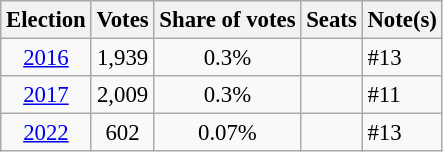<table class="wikitable sortable" style="font-size:95%">
<tr>
<th>Election</th>
<th>Votes</th>
<th>Share of votes</th>
<th>Seats</th>
<th align=center>Note(s)</th>
</tr>
<tr>
<td align=center><a href='#'>2016</a></td>
<td align=center>1,939</td>
<td align=center>0.3%</td>
<td align=center></td>
<td align=left>#13</td>
</tr>
<tr>
<td align=center><a href='#'>2017</a></td>
<td align=center>2,009</td>
<td align=center>0.3%</td>
<td align=center></td>
<td align=left>#11</td>
</tr>
<tr>
<td align=center><a href='#'>2022</a></td>
<td align=center>602</td>
<td align=center>0.07%</td>
<td align=center></td>
<td align=left>#13</td>
</tr>
</table>
